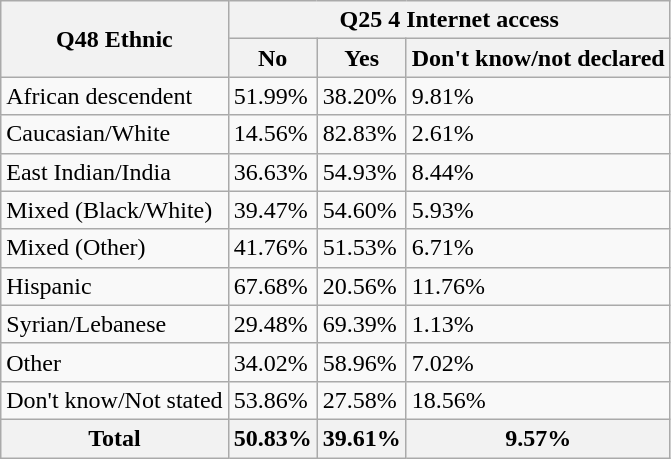<table class="wikitable sortable">
<tr>
<th rowspan="2">Q48 Ethnic</th>
<th colspan="3">Q25 4 Internet access</th>
</tr>
<tr>
<th>No</th>
<th>Yes</th>
<th>Don't know/not declared</th>
</tr>
<tr>
<td>African descendent</td>
<td>51.99%</td>
<td>38.20%</td>
<td>9.81%</td>
</tr>
<tr>
<td>Caucasian/White</td>
<td>14.56%</td>
<td>82.83%</td>
<td>2.61%</td>
</tr>
<tr>
<td>East Indian/India</td>
<td>36.63%</td>
<td>54.93%</td>
<td>8.44%</td>
</tr>
<tr>
<td>Mixed (Black/White)</td>
<td>39.47%</td>
<td>54.60%</td>
<td>5.93%</td>
</tr>
<tr>
<td>Mixed (Other)</td>
<td>41.76%</td>
<td>51.53%</td>
<td>6.71%</td>
</tr>
<tr>
<td>Hispanic</td>
<td>67.68%</td>
<td>20.56%</td>
<td>11.76%</td>
</tr>
<tr>
<td>Syrian/Lebanese</td>
<td>29.48%</td>
<td>69.39%</td>
<td>1.13%</td>
</tr>
<tr>
<td>Other</td>
<td>34.02%</td>
<td>58.96%</td>
<td>7.02%</td>
</tr>
<tr>
<td>Don't know/Not stated</td>
<td>53.86%</td>
<td>27.58%</td>
<td>18.56%</td>
</tr>
<tr>
<th>Total</th>
<th>50.83%</th>
<th>39.61%</th>
<th>9.57%</th>
</tr>
</table>
